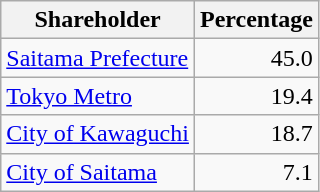<table class="wikitable">
<tr>
<th>Shareholder</th>
<th>Percentage</th>
</tr>
<tr>
<td><a href='#'>Saitama Prefecture</a></td>
<td align = right>45.0</td>
</tr>
<tr>
<td><a href='#'>Tokyo Metro</a></td>
<td align = right>19.4</td>
</tr>
<tr>
<td><a href='#'>City of Kawaguchi</a></td>
<td align = right>18.7</td>
</tr>
<tr>
<td><a href='#'>City of Saitama</a></td>
<td align = right>7.1</td>
</tr>
</table>
